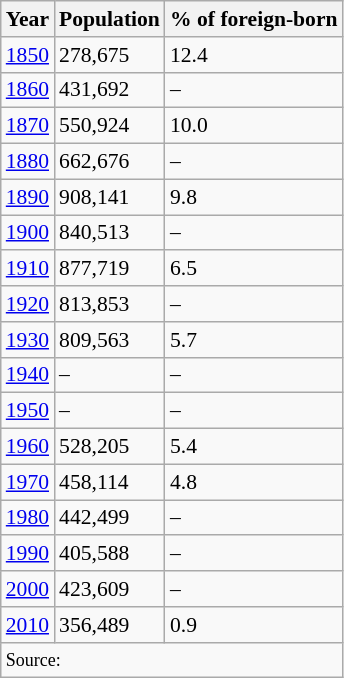<table class="floatright wikitable"  style="font-size:90%;">
<tr>
<th>Year</th>
<th>Population</th>
<th>% of foreign-born</th>
</tr>
<tr>
<td><a href='#'>1850</a></td>
<td>278,675</td>
<td>12.4</td>
</tr>
<tr>
<td><a href='#'>1860</a></td>
<td>431,692</td>
<td>–</td>
</tr>
<tr>
<td><a href='#'>1870</a></td>
<td>550,924</td>
<td>10.0</td>
</tr>
<tr>
<td><a href='#'>1880</a></td>
<td>662,676</td>
<td>–</td>
</tr>
<tr>
<td><a href='#'>1890</a></td>
<td>908,141</td>
<td>9.8</td>
</tr>
<tr>
<td><a href='#'>1900</a></td>
<td>840,513</td>
<td>–</td>
</tr>
<tr>
<td><a href='#'>1910</a></td>
<td>877,719</td>
<td>6.5</td>
</tr>
<tr>
<td><a href='#'>1920</a></td>
<td>813,853</td>
<td>–</td>
</tr>
<tr>
<td><a href='#'>1930</a></td>
<td>809,563</td>
<td>5.7</td>
</tr>
<tr>
<td><a href='#'>1940</a></td>
<td>–</td>
<td>–</td>
</tr>
<tr>
<td><a href='#'>1950</a></td>
<td>–</td>
<td>–</td>
</tr>
<tr>
<td><a href='#'>1960</a></td>
<td>528,205</td>
<td>5.4</td>
</tr>
<tr>
<td><a href='#'>1970</a></td>
<td>458,114</td>
<td>4.8</td>
</tr>
<tr>
<td><a href='#'>1980</a></td>
<td>442,499</td>
<td>–</td>
</tr>
<tr>
<td><a href='#'>1990</a></td>
<td>405,588</td>
<td>–</td>
</tr>
<tr>
<td><a href='#'>2000</a></td>
<td>423,609</td>
<td>–</td>
</tr>
<tr>
<td><a href='#'>2010</a></td>
<td>356,489</td>
<td>0.9</td>
</tr>
<tr>
<td colspan=4 style="text-align:left;"><small>Source:</small></td>
</tr>
</table>
